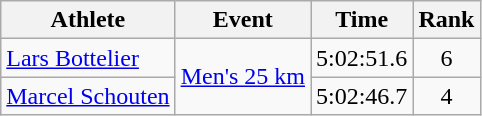<table class="wikitable">
<tr>
<th>Athlete</th>
<th>Event</th>
<th>Time</th>
<th>Rank</th>
</tr>
<tr align="center">
<td align="left"><a href='#'>Lars Bottelier</a></td>
<td rowspan="2" align="left"><a href='#'>Men's 25 km</a></td>
<td>5:02:51.6</td>
<td>6</td>
</tr>
<tr align="center">
<td align="left"><a href='#'>Marcel Schouten</a></td>
<td>5:02:46.7</td>
<td>4</td>
</tr>
</table>
